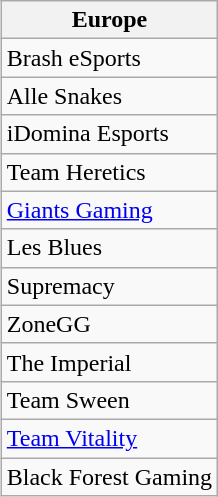<table class="wikitable" style="display: inline-table; margin-left: 25px;">
<tr>
<th>Europe</th>
</tr>
<tr>
<td>Brash eSports</td>
</tr>
<tr>
<td>Alle Snakes</td>
</tr>
<tr>
<td>iDomina Esports</td>
</tr>
<tr>
<td>Team Heretics</td>
</tr>
<tr>
<td><a href='#'>Giants Gaming</a></td>
</tr>
<tr>
<td>Les Blues</td>
</tr>
<tr>
<td>Supremacy</td>
</tr>
<tr>
<td>ZoneGG</td>
</tr>
<tr>
<td>The Imperial</td>
</tr>
<tr>
<td>Team Sween</td>
</tr>
<tr>
<td><a href='#'>Team Vitality</a></td>
</tr>
<tr>
<td>Black Forest Gaming</td>
</tr>
</table>
